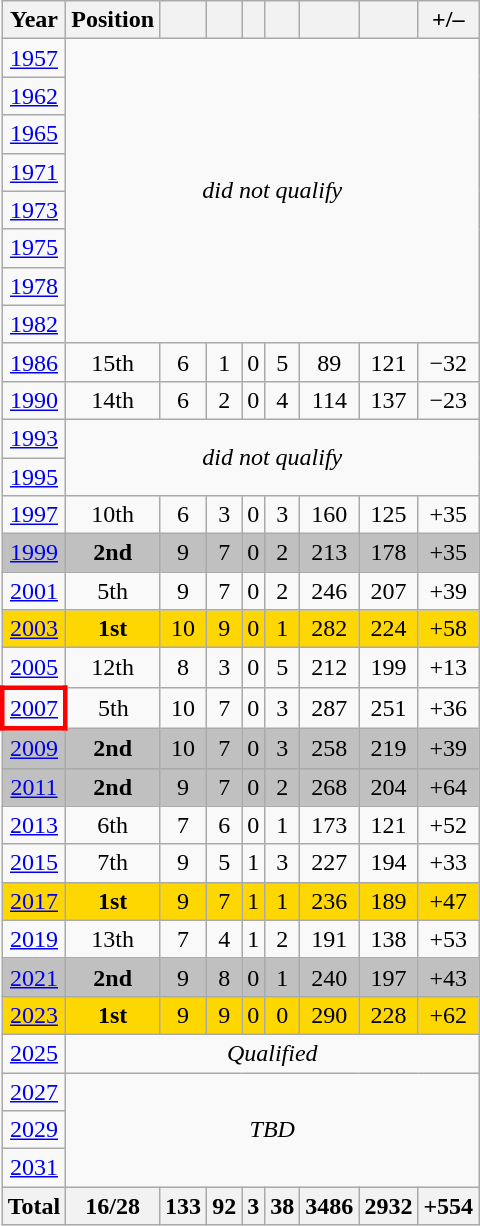<table class="wikitable" style="text-align: center;">
<tr>
<th>Year</th>
<th>Position</th>
<th></th>
<th></th>
<th></th>
<th></th>
<th></th>
<th></th>
<th>+/–</th>
</tr>
<tr>
<td> <a href='#'>1957</a></td>
<td colspan=8 rowspan=8><em>did not qualify</em></td>
</tr>
<tr>
<td> <a href='#'>1962</a></td>
</tr>
<tr>
<td> <a href='#'>1965</a></td>
</tr>
<tr>
<td> <a href='#'>1971</a></td>
</tr>
<tr>
<td> <a href='#'>1973</a></td>
</tr>
<tr>
<td> <a href='#'>1975</a></td>
</tr>
<tr>
<td> <a href='#'>1978</a></td>
</tr>
<tr>
<td> <a href='#'>1982</a></td>
</tr>
<tr>
<td> <a href='#'>1986</a></td>
<td>15th</td>
<td>6</td>
<td>1</td>
<td>0</td>
<td>5</td>
<td>89</td>
<td>121</td>
<td>−32</td>
</tr>
<tr>
<td> <a href='#'>1990</a></td>
<td>14th</td>
<td>6</td>
<td>2</td>
<td>0</td>
<td>4</td>
<td>114</td>
<td>137</td>
<td>−23</td>
</tr>
<tr>
<td> <a href='#'>1993</a></td>
<td colspan=8 rowspan=2><em>did not qualify</em></td>
</tr>
<tr>
<td> <a href='#'>1995</a></td>
</tr>
<tr>
<td> <a href='#'>1997</a></td>
<td>10th</td>
<td>6</td>
<td>3</td>
<td>0</td>
<td>3</td>
<td>160</td>
<td>125</td>
<td>+35</td>
</tr>
<tr bgcolor=silver>
<td> <a href='#'>1999</a></td>
<td><strong>2nd</strong> </td>
<td>9</td>
<td>7</td>
<td>0</td>
<td>2</td>
<td>213</td>
<td>178</td>
<td>+35</td>
</tr>
<tr>
<td> <a href='#'>2001</a></td>
<td>5th</td>
<td>9</td>
<td>7</td>
<td>0</td>
<td>2</td>
<td>246</td>
<td>207</td>
<td>+39</td>
</tr>
<tr bgcolor=gold>
<td> <a href='#'>2003</a></td>
<td><strong>1st</strong> </td>
<td>10</td>
<td>9</td>
<td>0</td>
<td>1</td>
<td>282</td>
<td>224</td>
<td>+58</td>
</tr>
<tr>
<td> <a href='#'>2005</a></td>
<td>12th</td>
<td>8</td>
<td>3</td>
<td>0</td>
<td>5</td>
<td>212</td>
<td>199</td>
<td>+13</td>
</tr>
<tr>
<td style="border: 3px solid red"> <a href='#'>2007</a></td>
<td>5th</td>
<td>10</td>
<td>7</td>
<td>0</td>
<td>3</td>
<td>287</td>
<td>251</td>
<td>+36</td>
</tr>
<tr bgcolor=silver>
<td> <a href='#'>2009</a></td>
<td><strong>2nd</strong> </td>
<td>10</td>
<td>7</td>
<td>0</td>
<td>3</td>
<td>258</td>
<td>219</td>
<td>+39</td>
</tr>
<tr bgcolor=silver>
<td> <a href='#'>2011</a></td>
<td><strong>2nd</strong> </td>
<td>9</td>
<td>7</td>
<td>0</td>
<td>2</td>
<td>268</td>
<td>204</td>
<td>+64</td>
</tr>
<tr>
<td> <a href='#'>2013</a></td>
<td>6th</td>
<td>7</td>
<td>6</td>
<td>0</td>
<td>1</td>
<td>173</td>
<td>121</td>
<td>+52</td>
</tr>
<tr>
<td> <a href='#'>2015</a></td>
<td>7th</td>
<td>9</td>
<td>5</td>
<td>1</td>
<td>3</td>
<td>227</td>
<td>194</td>
<td>+33</td>
</tr>
<tr bgcolor=gold>
<td> <a href='#'>2017</a></td>
<td><strong>1st</strong> </td>
<td>9</td>
<td>7</td>
<td>1</td>
<td>1</td>
<td>236</td>
<td>189</td>
<td>+47</td>
</tr>
<tr>
<td> <a href='#'>2019</a></td>
<td>13th</td>
<td>7</td>
<td>4</td>
<td>1</td>
<td>2</td>
<td>191</td>
<td>138</td>
<td>+53</td>
</tr>
<tr bgcolor=silver>
<td> <a href='#'>2021</a></td>
<td><strong>2nd</strong> </td>
<td>9</td>
<td>8</td>
<td>0</td>
<td>1</td>
<td>240</td>
<td>197</td>
<td>+43</td>
</tr>
<tr bgcolor=gold>
<td> <a href='#'>2023</a></td>
<td><strong>1st</strong> </td>
<td>9</td>
<td>9</td>
<td>0</td>
<td>0</td>
<td>290</td>
<td>228</td>
<td>+62</td>
</tr>
<tr>
<td> <a href='#'>2025</a></td>
<td colspan=8><em>Qualified</em></td>
</tr>
<tr>
<td> <a href='#'>2027</a></td>
<td colspan=8 rowspan=3><em>TBD</em></td>
</tr>
<tr>
<td> <a href='#'>2029</a></td>
</tr>
<tr>
<td> <a href='#'>2031</a></td>
</tr>
<tr>
<th>Total</th>
<th>16/28</th>
<th>133</th>
<th>92</th>
<th>3</th>
<th>38</th>
<th>3486</th>
<th>2932</th>
<th>+554</th>
</tr>
</table>
